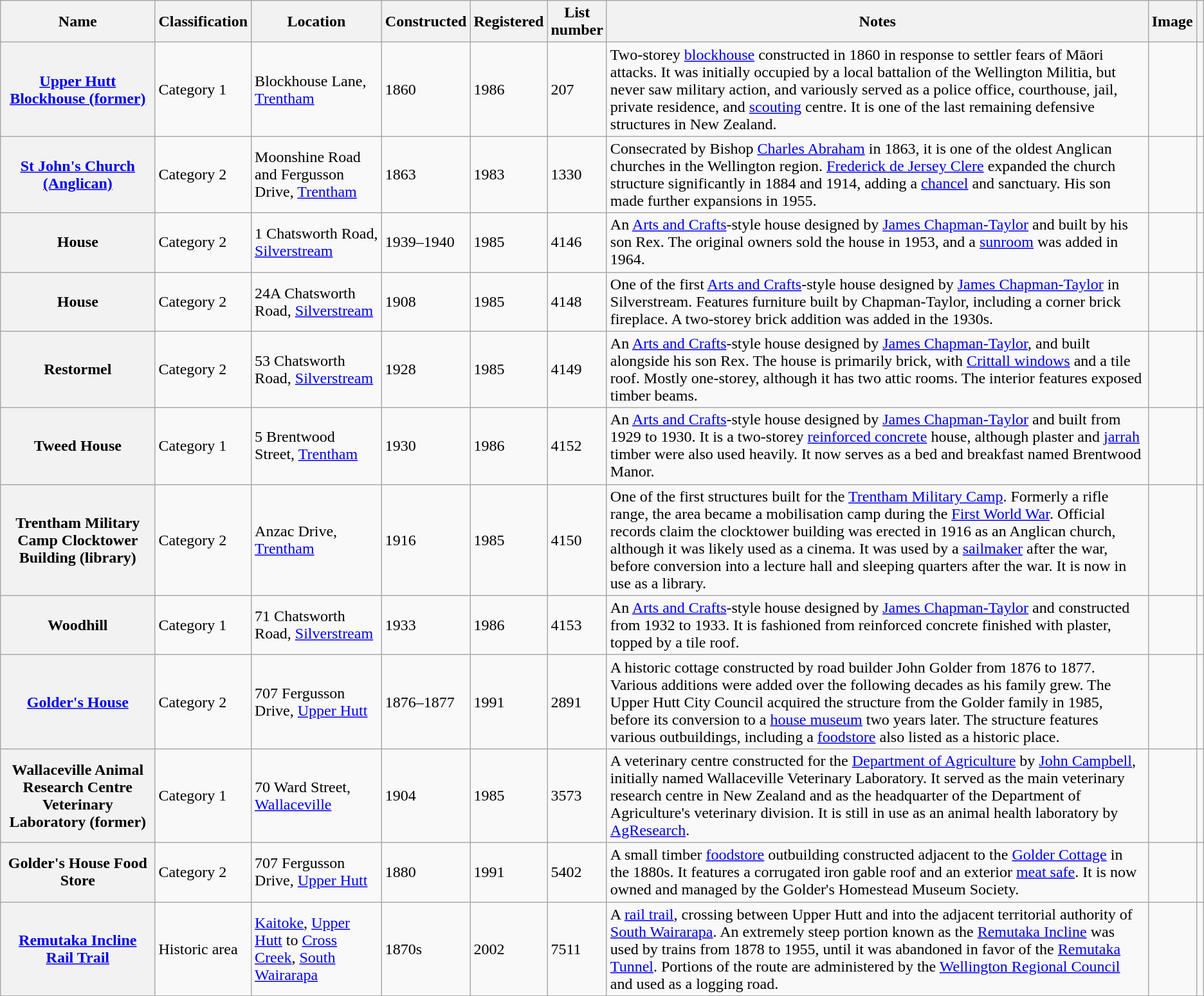<table class="wikitable sortable sticky-header">
<tr>
<th scope="col">Name</th>
<th scope="col">Classification</th>
<th scope="col">Location</th>
<th scope="col">Constructed</th>
<th scope="col">Registered</th>
<th scope="col">List<br>number</th>
<th>Notes</th>
<th class="unsortable" scope="col">Image</th>
<th class="unsortable" scope="col"></th>
</tr>
<tr>
<th scope="row"><a href='#'>Upper Hutt Blockhouse (former)</a></th>
<td>Category 1</td>
<td>Blockhouse Lane, <a href='#'>Trentham</a></td>
<td>1860</td>
<td>1986</td>
<td>207</td>
<td>Two-storey <a href='#'>blockhouse</a> constructed in 1860 in response to settler fears of Māori attacks. It was initially occupied by a local battalion of the Wellington Militia, but never saw military action, and variously served as a police office, courthouse, jail, private residence, and <a href='#'>scouting</a> centre. It is one of the last remaining defensive structures in New Zealand.</td>
<td></td>
<td></td>
</tr>
<tr>
<th scope="row"><a href='#'>St John's Church (Anglican)</a></th>
<td>Category 2</td>
<td>Moonshine Road and Fergusson Drive, <a href='#'>Trentham</a></td>
<td>1863</td>
<td>1983</td>
<td>1330</td>
<td>Consecrated by Bishop <a href='#'>Charles Abraham</a> in 1863, it is one of the oldest Anglican churches in the Wellington region. <a href='#'>Frederick de Jersey Clere</a> expanded the church structure significantly in 1884 and 1914, adding a <a href='#'>chancel</a> and sanctuary. His son made further expansions in 1955.</td>
<td></td>
<td></td>
</tr>
<tr>
<th scope="row">House</th>
<td>Category 2</td>
<td>1 Chatsworth Road, <a href='#'>Silverstream</a></td>
<td>1939–1940</td>
<td>1985</td>
<td>4146</td>
<td>An <a href='#'>Arts and Crafts</a>-style house designed by <a href='#'>James Chapman-Taylor</a> and built by his son Rex. The original owners sold the house in 1953, and a <a href='#'>sunroom</a> was added in 1964.</td>
<td></td>
<td></td>
</tr>
<tr>
<th scope="row">House</th>
<td>Category 2</td>
<td>24A Chatsworth Road, <a href='#'>Silverstream</a></td>
<td>1908</td>
<td>1985</td>
<td>4148</td>
<td>One of the first <a href='#'>Arts and Crafts</a>-style house designed by <a href='#'>James Chapman-Taylor</a> in Silverstream. Features furniture built by Chapman-Taylor, including a corner brick fireplace. A two-storey brick addition was added in the 1930s.</td>
<td></td>
<td></td>
</tr>
<tr>
<th scope="row">Restormel</th>
<td>Category 2</td>
<td>53 Chatsworth Road, <a href='#'>Silverstream</a></td>
<td>1928</td>
<td>1985</td>
<td>4149</td>
<td>An <a href='#'>Arts and Crafts</a>-style house designed by <a href='#'>James Chapman-Taylor</a>, and built alongside his son Rex. The house is primarily brick, with <a href='#'>Crittall windows</a> and a tile roof. Mostly one-storey, although it has two attic rooms. The interior features exposed timber beams.</td>
<td></td>
<td></td>
</tr>
<tr>
<th scope="row">Tweed House</th>
<td>Category 1</td>
<td>5 Brentwood Street, <a href='#'>Trentham</a></td>
<td>1930</td>
<td>1986</td>
<td>4152</td>
<td>An <a href='#'>Arts and Crafts</a>-style house designed by <a href='#'>James Chapman-Taylor</a> and built from 1929 to 1930. It is a two-storey <a href='#'>reinforced concrete</a> house, although plaster and <a href='#'>jarrah</a> timber were also used heavily. It now serves as a bed and breakfast named Brentwood Manor.</td>
<td></td>
<td></td>
</tr>
<tr>
<th scope="row">Trentham Military Camp Clocktower Building (library)</th>
<td>Category 2</td>
<td>Anzac Drive, <a href='#'>Trentham</a></td>
<td>1916</td>
<td>1985</td>
<td>4150</td>
<td>One of the first structures built for the <a href='#'>Trentham Military Camp</a>. Formerly a rifle range, the area became a mobilisation camp during the <a href='#'>First World War</a>. Official records claim the clocktower building was erected in 1916 as an Anglican church, although it was likely used as a cinema. It was used by a <a href='#'>sailmaker</a> after the war, before conversion into a lecture hall and sleeping quarters after the war. It is now in use as a library.</td>
<td></td>
<td></td>
</tr>
<tr>
<th scope="row">Woodhill</th>
<td>Category 1</td>
<td>71 Chatsworth Road, <a href='#'>Silverstream</a></td>
<td>1933</td>
<td>1986</td>
<td>4153</td>
<td>An <a href='#'>Arts and Crafts</a>-style house designed by <a href='#'>James Chapman-Taylor</a> and constructed from 1932 to 1933. It is fashioned from reinforced concrete finished with plaster, topped by a tile roof.</td>
<td></td>
<td></td>
</tr>
<tr>
<th scope="row"><a href='#'>Golder's House</a></th>
<td>Category 2</td>
<td>707 Fergusson Drive, <a href='#'>Upper Hutt</a></td>
<td>1876–1877</td>
<td>1991</td>
<td>2891</td>
<td>A historic cottage constructed by road builder John Golder from 1876 to 1877. Various additions were added over the following decades as his family grew. The Upper Hutt City Council acquired the structure from the Golder family in 1985, before its conversion to a <a href='#'>house museum</a> two years later. The structure features various outbuildings, including a <a href='#'>foodstore</a> also listed as a historic place.</td>
<td></td>
<td></td>
</tr>
<tr>
<th scope="row">Wallaceville Animal Research Centre Veterinary Laboratory (former)</th>
<td>Category 1</td>
<td>70 Ward Street, <a href='#'>Wallaceville</a></td>
<td>1904</td>
<td>1985</td>
<td>3573</td>
<td>A veterinary centre constructed for the <a href='#'>Department of Agriculture</a> by <a href='#'>John Campbell</a>, initially named Wallaceville Veterinary Laboratory. It served as the main veterinary research centre in New Zealand and as the headquarter of the Department of Agriculture's veterinary division. It is still in use as an animal health laboratory by <a href='#'>AgResearch</a>.</td>
<td></td>
<td></td>
</tr>
<tr>
<th scope="row">Golder's House Food Store</th>
<td>Category 2</td>
<td>707 Fergusson Drive, <a href='#'>Upper Hutt</a></td>
<td>1880</td>
<td>1991</td>
<td>5402</td>
<td>A small timber <a href='#'>foodstore</a> outbuilding constructed adjacent to the <a href='#'>Golder Cottage</a> in the 1880s. It features a corrugated iron gable roof and an exterior <a href='#'>meat safe</a>. It is now owned and managed by the Golder's Homestead Museum Society.</td>
<td></td>
<td></td>
</tr>
<tr>
<th scope="row"><a href='#'>Remutaka Incline Rail Trail</a></th>
<td>Historic area</td>
<td><a href='#'>Kaitoke</a>, <a href='#'>Upper Hutt</a> to <a href='#'>Cross Creek</a>, <a href='#'>South Wairarapa</a></td>
<td>1870s</td>
<td>2002</td>
<td>7511</td>
<td>A  <a href='#'>rail trail</a>, crossing between Upper Hutt and into the adjacent territorial authority of <a href='#'>South Wairarapa</a>. An extremely steep portion known as the <a href='#'>Remutaka Incline</a> was used by trains from 1878 to 1955, until it was abandoned in favor of the <a href='#'>Remutaka Tunnel</a>. Portions of the route are administered by the <a href='#'>Wellington Regional Council</a> and used as a logging road.</td>
<td></td>
<td></td>
</tr>
</table>
